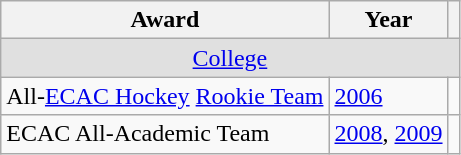<table class="wikitable">
<tr>
<th>Award</th>
<th>Year</th>
<th></th>
</tr>
<tr ALIGN="center" bgcolor="#e0e0e0">
<td colspan="3"><a href='#'>College</a></td>
</tr>
<tr>
<td>All-<a href='#'>ECAC Hockey</a> <a href='#'>Rookie Team</a></td>
<td><a href='#'>2006</a></td>
<td></td>
</tr>
<tr>
<td>ECAC All-Academic Team</td>
<td><a href='#'>2008</a>, <a href='#'>2009</a></td>
<td></td>
</tr>
</table>
